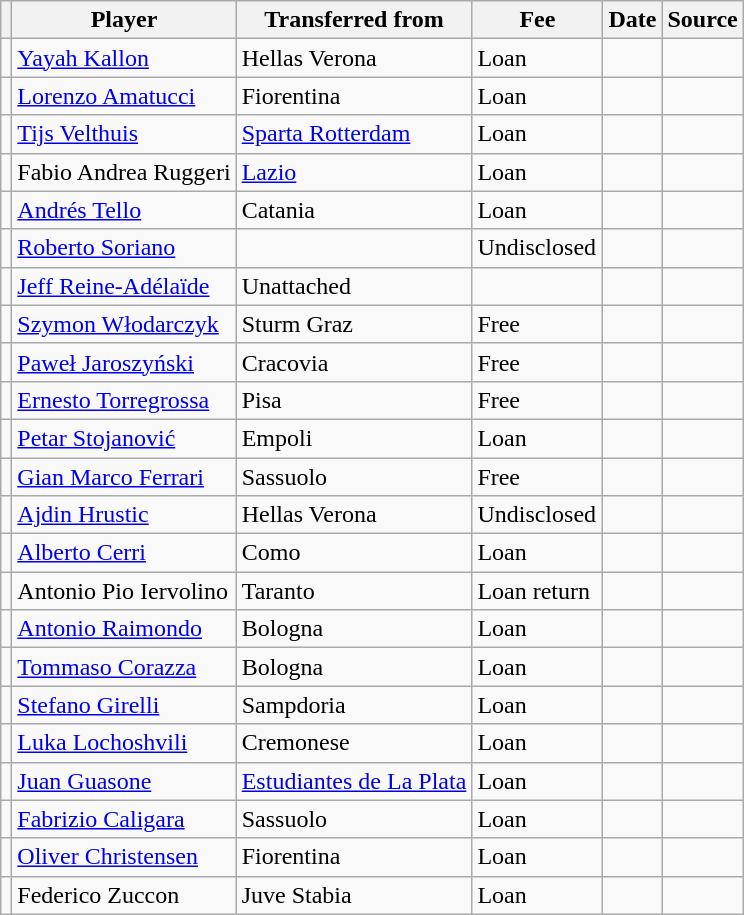<table class="wikitable plainrowheaders sortable">
<tr>
<th></th>
<th scope="col">Player</th>
<th>Transferred from</th>
<th style="width: 80px;">Fee</th>
<th scope="col">Date</th>
<th scope="col">Source</th>
</tr>
<tr>
<td align="center"></td>
<td> <a href='#'>Yayah Kallon</a></td>
<td> Hellas Verona</td>
<td>Loan</td>
<td></td>
<td></td>
</tr>
<tr>
<td align="center"></td>
<td> <a href='#'>Lorenzo Amatucci</a></td>
<td> Fiorentina</td>
<td>Loan</td>
<td></td>
<td></td>
</tr>
<tr>
<td align="center"></td>
<td> <a href='#'>Tijs Velthuis</a></td>
<td> <a href='#'>Sparta Rotterdam</a></td>
<td>Loan</td>
<td></td>
<td></td>
</tr>
<tr>
<td align="center"></td>
<td> Fabio Andrea Ruggeri</td>
<td> <a href='#'>Lazio</a></td>
<td>Loan</td>
<td></td>
<td></td>
</tr>
<tr>
<td align="center"></td>
<td> <a href='#'>Andrés Tello</a></td>
<td> Catania</td>
<td>Loan</td>
<td></td>
<td></td>
</tr>
<tr>
<td align="center"></td>
<td> <a href='#'>Roberto Soriano</a></td>
<td></td>
<td>Undisclosed</td>
<td></td>
<td></td>
</tr>
<tr>
<td align="center"></td>
<td> <a href='#'>Jeff Reine-Adélaïde</a></td>
<td>Unattached</td>
<td></td>
<td></td>
<td></td>
</tr>
<tr>
<td align="center"></td>
<td> <a href='#'>Szymon Włodarczyk</a></td>
<td> Sturm Graz</td>
<td>Free</td>
<td></td>
<td></td>
</tr>
<tr>
<td align="center"></td>
<td> <a href='#'>Paweł Jaroszyński</a></td>
<td> Cracovia</td>
<td>Free</td>
<td></td>
<td></td>
</tr>
<tr>
<td align="center"></td>
<td> <a href='#'>Ernesto Torregrossa</a></td>
<td> Pisa</td>
<td>Free</td>
<td></td>
<td></td>
</tr>
<tr>
<td align="center"></td>
<td> <a href='#'>Petar Stojanović</a></td>
<td> Empoli</td>
<td>Loan</td>
<td></td>
<td></td>
</tr>
<tr>
<td align="center"></td>
<td> <a href='#'>Gian Marco Ferrari</a></td>
<td> Sassuolo</td>
<td>Free</td>
<td></td>
<td></td>
</tr>
<tr>
<td align="center"></td>
<td> <a href='#'>Ajdin Hrustic</a></td>
<td> Hellas Verona</td>
<td>Undisclosed</td>
<td></td>
<td></td>
</tr>
<tr>
<td align="center"></td>
<td> <a href='#'>Alberto Cerri</a></td>
<td> Como</td>
<td>Loan</td>
<td></td>
<td></td>
</tr>
<tr>
<td align="center"></td>
<td> Antonio Pio Iervolino</td>
<td> Taranto</td>
<td>Loan return</td>
<td></td>
<td></td>
</tr>
<tr>
<td align="center"></td>
<td> <a href='#'>Antonio Raimondo</a></td>
<td> Bologna</td>
<td>Loan</td>
<td></td>
<td></td>
</tr>
<tr>
<td align="center"></td>
<td> <a href='#'>Tommaso Corazza</a></td>
<td> Bologna</td>
<td>Loan</td>
<td></td>
<td></td>
</tr>
<tr>
<td align="center"></td>
<td> <a href='#'>Stefano Girelli</a></td>
<td> Sampdoria</td>
<td>Loan</td>
<td></td>
<td></td>
</tr>
<tr>
<td align="center"></td>
<td> <a href='#'>Luka Lochoshvili</a></td>
<td> Cremonese</td>
<td>Loan</td>
<td></td>
<td></td>
</tr>
<tr>
<td align="center"></td>
<td> <a href='#'>Juan Guasone</a></td>
<td> <a href='#'>Estudiantes de La Plata</a></td>
<td>Loan</td>
<td></td>
<td></td>
</tr>
<tr>
<td align="center"></td>
<td> <a href='#'>Fabrizio Caligara</a></td>
<td> Sassuolo</td>
<td>Loan</td>
<td></td>
<td></td>
</tr>
<tr>
<td align="center"></td>
<td> <a href='#'>Oliver Christensen</a></td>
<td> Fiorentina</td>
<td>Loan</td>
<td></td>
<td></td>
</tr>
<tr>
<td align="center"></td>
<td> Federico Zuccon</td>
<td> Juve Stabia</td>
<td>Loan</td>
<td></td>
<td></td>
</tr>
</table>
